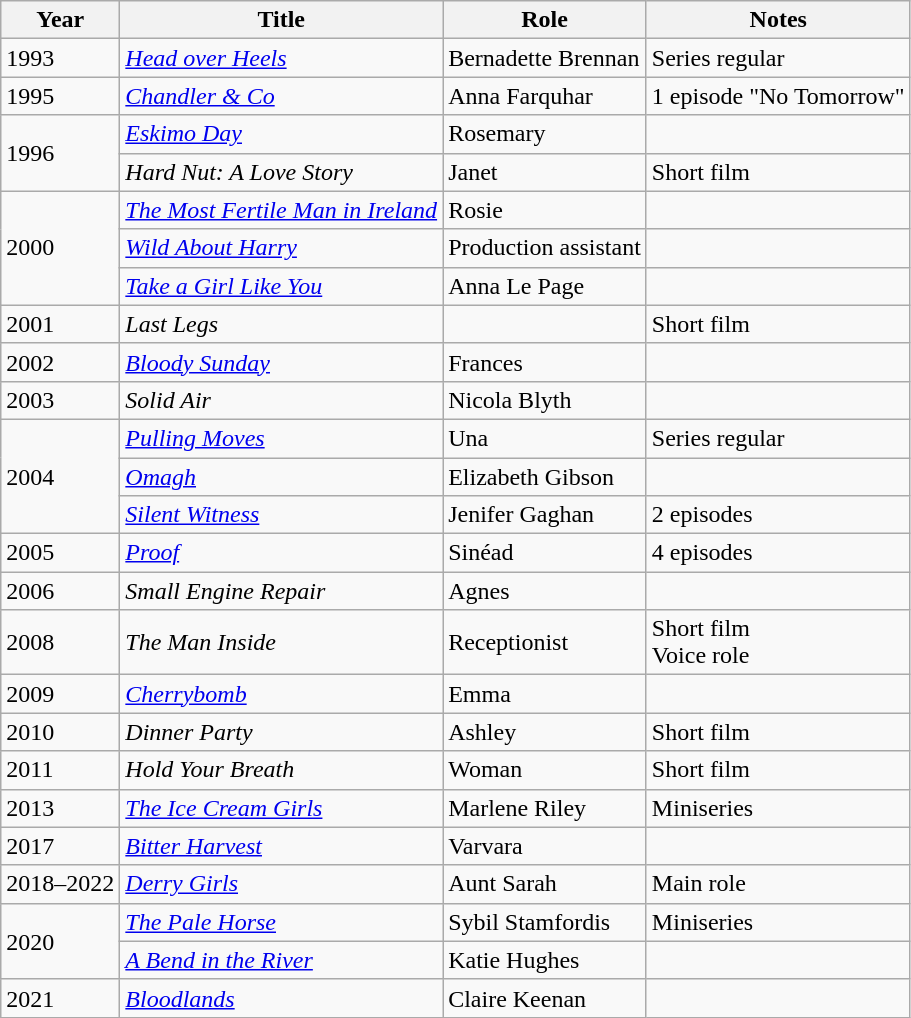<table class="wikitable">
<tr>
<th>Year</th>
<th>Title</th>
<th>Role</th>
<th>Notes</th>
</tr>
<tr>
<td>1993</td>
<td><em><a href='#'>Head over Heels</a></em></td>
<td>Bernadette Brennan</td>
<td>Series regular</td>
</tr>
<tr>
<td>1995</td>
<td><em><a href='#'>Chandler & Co</a></em></td>
<td>Anna Farquhar</td>
<td>1 episode "No Tomorrow"</td>
</tr>
<tr>
<td rowspan="2">1996</td>
<td><em><a href='#'>Eskimo Day</a></em></td>
<td>Rosemary</td>
<td></td>
</tr>
<tr>
<td><em>Hard Nut: A Love Story</em></td>
<td>Janet</td>
<td>Short film</td>
</tr>
<tr>
<td rowspan="3">2000</td>
<td><em><a href='#'>The Most Fertile Man in Ireland</a></em></td>
<td>Rosie</td>
<td></td>
</tr>
<tr>
<td><em><a href='#'>Wild About Harry</a></em></td>
<td>Production assistant</td>
<td></td>
</tr>
<tr>
<td><em><a href='#'>Take a Girl Like You</a></em></td>
<td>Anna Le Page</td>
<td></td>
</tr>
<tr>
<td>2001</td>
<td><em>Last Legs</em></td>
<td></td>
<td>Short film</td>
</tr>
<tr>
<td>2002</td>
<td><em><a href='#'>Bloody Sunday</a></em></td>
<td>Frances</td>
<td></td>
</tr>
<tr>
<td>2003</td>
<td><em>Solid Air</em></td>
<td>Nicola Blyth</td>
<td></td>
</tr>
<tr>
<td rowspan="3">2004</td>
<td><em><a href='#'>Pulling Moves</a></em></td>
<td>Una</td>
<td>Series regular</td>
</tr>
<tr>
<td><em><a href='#'>Omagh</a></em></td>
<td>Elizabeth Gibson</td>
<td></td>
</tr>
<tr>
<td><em><a href='#'>Silent Witness</a></em></td>
<td>Jenifer Gaghan</td>
<td>2 episodes</td>
</tr>
<tr>
<td>2005</td>
<td><em><a href='#'>Proof</a></em></td>
<td>Sinéad</td>
<td>4 episodes</td>
</tr>
<tr>
<td>2006</td>
<td><em>Small Engine Repair</em></td>
<td>Agnes</td>
<td></td>
</tr>
<tr>
<td>2008</td>
<td><em>The Man Inside</em></td>
<td>Receptionist</td>
<td>Short film<br>Voice role</td>
</tr>
<tr>
<td>2009</td>
<td><em><a href='#'>Cherrybomb</a></em></td>
<td>Emma</td>
<td></td>
</tr>
<tr>
<td>2010</td>
<td><em>Dinner Party</em></td>
<td>Ashley</td>
<td>Short film</td>
</tr>
<tr>
<td>2011</td>
<td><em>Hold Your Breath</em></td>
<td>Woman</td>
<td>Short film</td>
</tr>
<tr>
<td>2013</td>
<td><em><a href='#'>The Ice Cream Girls</a></em></td>
<td>Marlene Riley</td>
<td>Miniseries</td>
</tr>
<tr>
<td>2017</td>
<td><em><a href='#'>Bitter Harvest</a></em></td>
<td>Varvara</td>
<td></td>
</tr>
<tr>
<td>2018–2022</td>
<td><em><a href='#'>Derry Girls</a></em></td>
<td>Aunt Sarah</td>
<td>Main role</td>
</tr>
<tr>
<td rowspan="2">2020</td>
<td><em><a href='#'>The Pale Horse</a></em></td>
<td>Sybil Stamfordis</td>
<td>Miniseries</td>
</tr>
<tr>
<td><em><a href='#'>A Bend in the River</a></em></td>
<td>Katie Hughes</td>
<td></td>
</tr>
<tr>
<td>2021</td>
<td><em><a href='#'>Bloodlands</a></em></td>
<td>Claire Keenan</td>
<td></td>
</tr>
</table>
